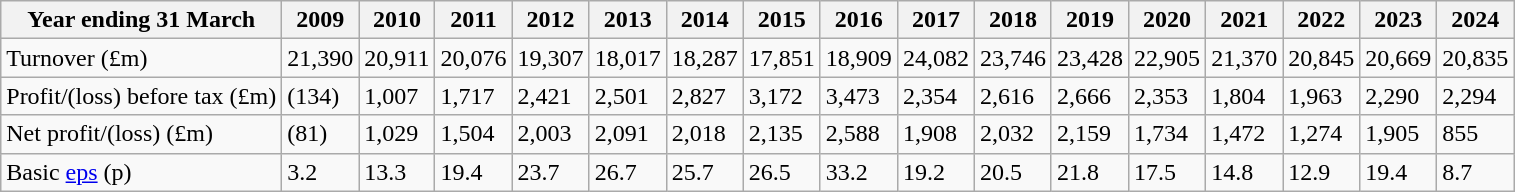<table class="wikitable">
<tr>
<th>Year ending 31 March</th>
<th>2009</th>
<th>2010</th>
<th>2011</th>
<th>2012</th>
<th>2013</th>
<th>2014</th>
<th>2015</th>
<th>2016</th>
<th>2017</th>
<th>2018</th>
<th>2019</th>
<th>2020</th>
<th>2021</th>
<th>2022</th>
<th>2023</th>
<th>2024</th>
</tr>
<tr>
<td>Turnover (£m)</td>
<td>21,390</td>
<td>20,911</td>
<td>20,076</td>
<td>19,307</td>
<td>18,017</td>
<td>18,287</td>
<td>17,851</td>
<td>18,909</td>
<td>24,082</td>
<td>23,746</td>
<td>23,428</td>
<td>22,905</td>
<td>21,370</td>
<td>20,845</td>
<td>20,669</td>
<td>20,835</td>
</tr>
<tr>
<td>Profit/(loss) before tax (£m)</td>
<td>(134)</td>
<td>1,007</td>
<td>1,717</td>
<td>2,421</td>
<td>2,501</td>
<td>2,827</td>
<td>3,172</td>
<td>3,473</td>
<td>2,354</td>
<td>2,616</td>
<td>2,666</td>
<td>2,353</td>
<td>1,804</td>
<td>1,963</td>
<td>2,290</td>
<td>2,294</td>
</tr>
<tr>
<td>Net profit/(loss) (£m)</td>
<td>(81)</td>
<td>1,029</td>
<td>1,504</td>
<td>2,003</td>
<td>2,091</td>
<td>2,018</td>
<td>2,135</td>
<td>2,588</td>
<td>1,908</td>
<td>2,032</td>
<td>2,159</td>
<td>1,734</td>
<td>1,472</td>
<td>1,274</td>
<td>1,905</td>
<td>855</td>
</tr>
<tr>
<td>Basic <a href='#'>eps</a> (p)</td>
<td>3.2</td>
<td>13.3</td>
<td>19.4</td>
<td>23.7</td>
<td>26.7</td>
<td>25.7</td>
<td>26.5</td>
<td>33.2</td>
<td>19.2</td>
<td>20.5</td>
<td>21.8</td>
<td>17.5</td>
<td>14.8</td>
<td>12.9</td>
<td>19.4</td>
<td>8.7</td>
</tr>
</table>
